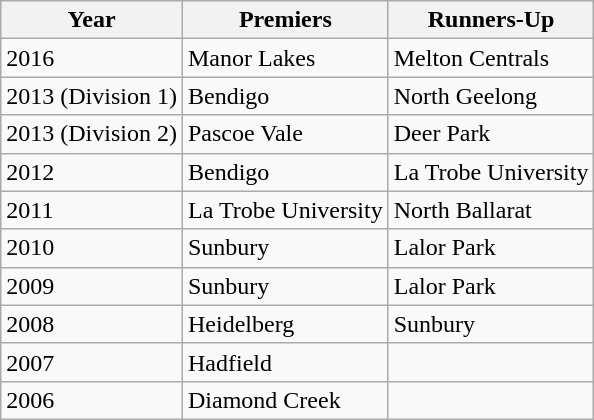<table class="wikitable">
<tr>
<th>Year</th>
<th>Premiers</th>
<th>Runners-Up</th>
</tr>
<tr>
<td>2016</td>
<td>Manor Lakes</td>
<td>Melton Centrals</td>
</tr>
<tr>
<td>2013 (Division 1)</td>
<td>Bendigo</td>
<td>North Geelong</td>
</tr>
<tr>
<td>2013 (Division 2)</td>
<td>Pascoe Vale</td>
<td>Deer Park</td>
</tr>
<tr>
<td>2012</td>
<td>Bendigo</td>
<td>La Trobe University</td>
</tr>
<tr>
<td>2011</td>
<td>La Trobe University</td>
<td>North Ballarat</td>
</tr>
<tr>
<td>2010</td>
<td>Sunbury</td>
<td>Lalor Park</td>
</tr>
<tr>
<td>2009</td>
<td>Sunbury</td>
<td>Lalor Park</td>
</tr>
<tr>
<td>2008</td>
<td>Heidelberg</td>
<td>Sunbury</td>
</tr>
<tr>
<td>2007</td>
<td>Hadfield</td>
<td></td>
</tr>
<tr>
<td>2006</td>
<td>Diamond Creek</td>
<td></td>
</tr>
</table>
